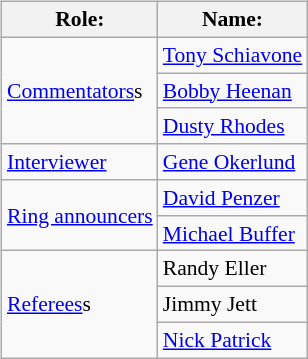<table class=wikitable style="font-size:90%; margin: 0.5em 0 0.5em 1em; float: right; clear: right;">
<tr>
<th>Role:</th>
<th>Name:</th>
</tr>
<tr>
<td rowspan=3><a href='#'>Commentators</a>s</td>
<td><a href='#'>Tony Schiavone</a></td>
</tr>
<tr>
<td><a href='#'>Bobby Heenan</a></td>
</tr>
<tr>
<td><a href='#'>Dusty Rhodes</a></td>
</tr>
<tr>
<td><a href='#'>Interviewer</a></td>
<td><a href='#'>Gene Okerlund</a></td>
</tr>
<tr>
<td rowspan=2><a href='#'>Ring announcers</a></td>
<td><a href='#'>David Penzer</a></td>
</tr>
<tr>
<td><a href='#'>Michael Buffer</a></td>
</tr>
<tr>
<td rowspan=3><a href='#'>Referees</a>s</td>
<td>Randy Eller</td>
</tr>
<tr>
<td>Jimmy Jett</td>
</tr>
<tr>
<td><a href='#'>Nick Patrick</a></td>
</tr>
</table>
